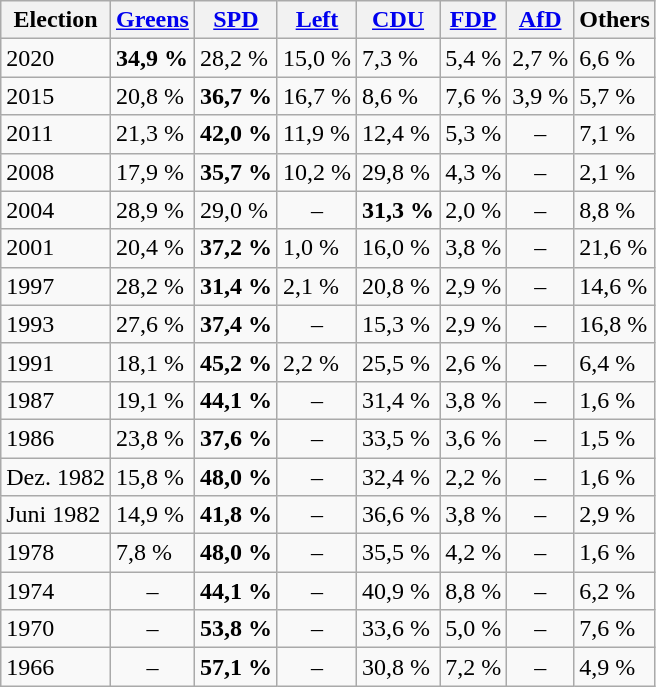<table class="wikitable zebra">
<tr class="hintergrundfarbe5">
<th>Election</th>
<th><a href='#'>Greens</a></th>
<th><a href='#'>SPD</a></th>
<th><a href='#'>Left</a></th>
<th><a href='#'>CDU</a></th>
<th><a href='#'>FDP</a></th>
<th><a href='#'>AfD</a></th>
<th>Others</th>
</tr>
<tr>
<td>2020</td>
<td><strong>34,9 %</strong></td>
<td>28,2 %</td>
<td>15,0 %</td>
<td>7,3 %</td>
<td>5,4 %</td>
<td>2,7 %</td>
<td>6,6 %</td>
</tr>
<tr>
<td>2015</td>
<td>20,8 %</td>
<td><strong>36,7 %</strong></td>
<td>16,7 %</td>
<td>8,6 %</td>
<td>7,6 %</td>
<td>3,9 %</td>
<td>5,7 %</td>
</tr>
<tr>
<td>2011</td>
<td>21,3 %</td>
<td><strong>42,0 %</strong></td>
<td>11,9 %</td>
<td>12,4 %</td>
<td>5,3 %</td>
<td style="text-align:center">–</td>
<td>7,1 %</td>
</tr>
<tr>
<td>2008</td>
<td>17,9 %</td>
<td><strong>35,7 %</strong></td>
<td>10,2 %</td>
<td>29,8 %</td>
<td>4,3 %</td>
<td style="text-align:center">–</td>
<td>2,1 %</td>
</tr>
<tr>
<td>2004</td>
<td>28,9 %</td>
<td>29,0 %</td>
<td style="text-align:center">–</td>
<td><strong>31,3 %</strong></td>
<td>2,0 %</td>
<td style="text-align:center">–</td>
<td>8,8 %</td>
</tr>
<tr>
<td>2001</td>
<td>20,4 %</td>
<td><strong>37,2 %</strong></td>
<td>1,0 %</td>
<td>16,0 %</td>
<td>3,8 %</td>
<td style="text-align:center">–</td>
<td>21,6 %</td>
</tr>
<tr>
<td>1997</td>
<td>28,2 %</td>
<td><strong>31,4 %</strong></td>
<td>2,1 %</td>
<td>20,8 %</td>
<td>2,9 %</td>
<td style="text-align:center">–</td>
<td>14,6 %</td>
</tr>
<tr>
<td>1993</td>
<td>27,6 %</td>
<td><strong>37,4 %</strong></td>
<td style="text-align:center">–</td>
<td>15,3 %</td>
<td>2,9 %</td>
<td style="text-align:center">–</td>
<td>16,8 %</td>
</tr>
<tr>
<td>1991</td>
<td>18,1 %</td>
<td><strong>45,2 %</strong></td>
<td>2,2 %</td>
<td>25,5 %</td>
<td>2,6 %</td>
<td style="text-align:center">–</td>
<td>6,4 %</td>
</tr>
<tr>
<td>1987</td>
<td>19,1 %</td>
<td><strong>44,1 %</strong></td>
<td style="text-align:center">–</td>
<td>31,4 %</td>
<td>3,8 %</td>
<td style="text-align:center">–</td>
<td>1,6 %</td>
</tr>
<tr>
<td>1986</td>
<td>23,8 %</td>
<td><strong>37,6 %</strong></td>
<td style="text-align:center">–</td>
<td>33,5 %</td>
<td>3,6 %</td>
<td style="text-align:center">–</td>
<td>1,5 %</td>
</tr>
<tr>
<td>Dez. 1982</td>
<td>15,8 %</td>
<td><strong>48,0 %</strong></td>
<td style="text-align:center">–</td>
<td>32,4 %</td>
<td>2,2 %</td>
<td style="text-align:center">–</td>
<td>1,6 %</td>
</tr>
<tr>
<td>Juni 1982</td>
<td>14,9 %</td>
<td><strong>41,8 %</strong></td>
<td style="text-align:center">–</td>
<td>36,6 %</td>
<td>3,8 %</td>
<td style="text-align:center">–</td>
<td>2,9 %</td>
</tr>
<tr>
<td>1978</td>
<td>7,8 %</td>
<td><strong>48,0 %</strong></td>
<td style="text-align:center">–</td>
<td>35,5 %</td>
<td>4,2 %</td>
<td style="text-align:center">–</td>
<td>1,6 %</td>
</tr>
<tr>
<td>1974</td>
<td style="text-align:center">–</td>
<td><strong>44,1 %</strong></td>
<td style="text-align:center">–</td>
<td>40,9 %</td>
<td>8,8 %</td>
<td style="text-align:center">–</td>
<td>6,2 %</td>
</tr>
<tr>
<td>1970</td>
<td style="text-align:center">–</td>
<td><strong>53,8 %</strong></td>
<td style="text-align:center">–</td>
<td>33,6 %</td>
<td>5,0 %</td>
<td style="text-align:center">–</td>
<td>7,6 %</td>
</tr>
<tr>
<td>1966</td>
<td style="text-align:center">–</td>
<td><strong>57,1 %</strong></td>
<td style="text-align:center">–</td>
<td>30,8 %</td>
<td>7,2 %</td>
<td style="text-align:center">–</td>
<td>4,9 %</td>
</tr>
</table>
